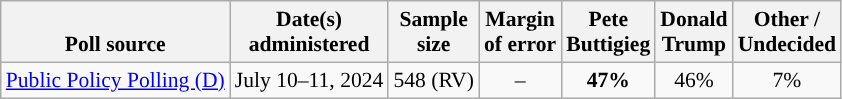<table class="wikitable sortable mw-datatable" style="font-size:90%;text-align:center;line-height:17px">
<tr valign=bottom>
<th>Poll source</th>
<th>Date(s)<br>administered</th>
<th>Sample<br>size</th>
<th>Margin<br>of error</th>
<th class="unsortable">Pete<br>Buttigieg<br></th>
<th class="unsortable">Donald<br>Trump<br></th>
<th class="unsortable">Other /<br>Undecided</th>
</tr>
<tr>
<td style="text-align:left;"><a href='#'>Public Policy Polling (D)</a></td>
<td data-sort-value="2024-07-22">July 10–11, 2024</td>
<td>548 (RV)</td>
<td>–</td>
<td style="color:black;background-color:"><strong>47%</strong></td>
<td>46%</td>
<td>7%</td>
</tr>
</table>
